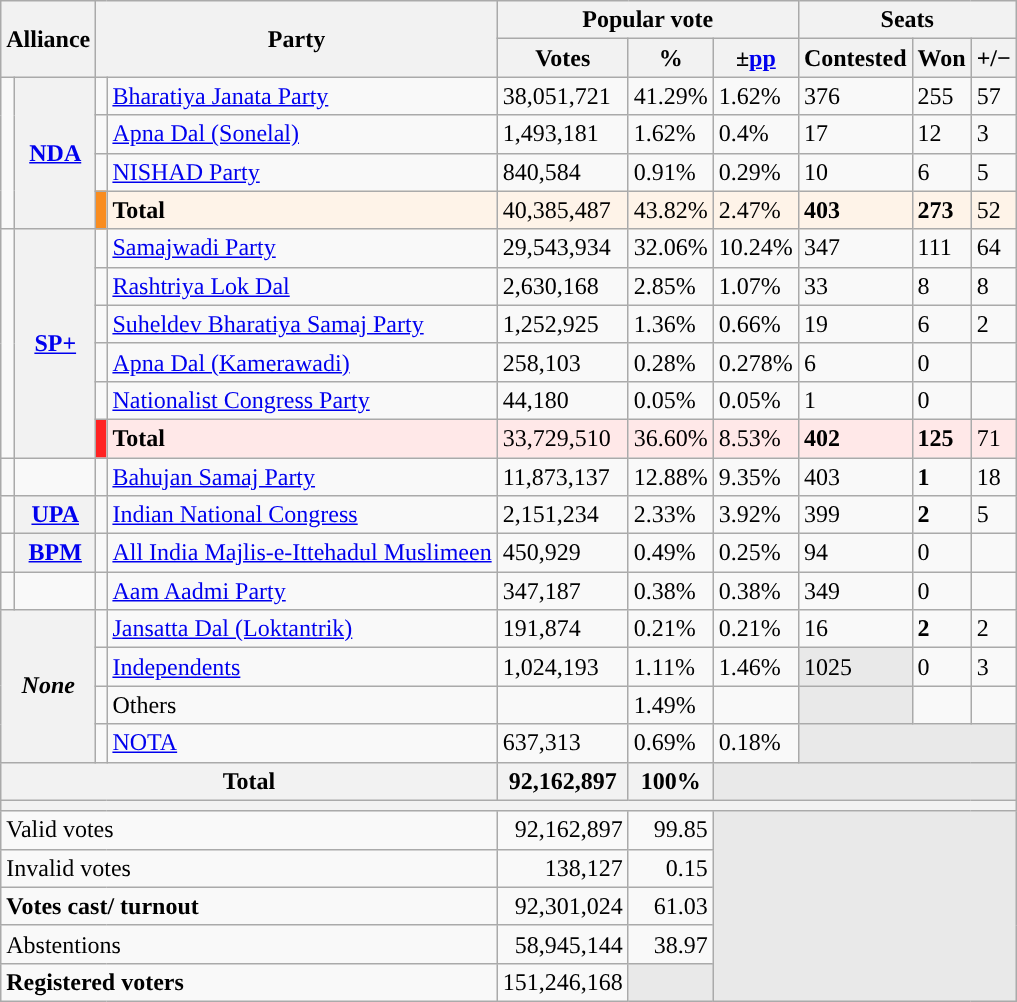<table class="wikitable sortable">
<tr>
<th colspan="2" rowspan="2">Alliance</th>
<th colspan="2" rowspan="2">Party</th>
<th colspan="3">Popular vote</th>
<th colspan="3">Seats</th>
</tr>
<tr>
<th>Votes</th>
<th>%</th>
<th>±<a href='#'>pp</a></th>
<th>Contested</th>
<th>Won</th>
<th><strong>+/−</strong></th>
</tr>
<tr>
<td rowspan="4"></td>
<th rowspan="4"><a href='#'>NDA</a></th>
<td></td>
<td><a href='#'>Bharatiya Janata Party</a></td>
<td>38,051,721</td>
<td>41.29%</td>
<td> 1.62%</td>
<td>376</td>
<td>255</td>
<td> 57</td>
</tr>
<tr>
<td></td>
<td><a href='#'>Apna Dal (Sonelal)</a></td>
<td>1,493,181</td>
<td>1.62%</td>
<td> 0.4%</td>
<td>17</td>
<td>12</td>
<td> 3</td>
</tr>
<tr>
<td></td>
<td><a href='#'>NISHAD Party</a></td>
<td>840,584</td>
<td>0.91%</td>
<td>  0.29%</td>
<td>10</td>
<td>6</td>
<td> 5</td>
</tr>
<tr>
<td style="background:#F98C1F"></td>
<td style="background:#fef3e8"><strong>Total</strong></td>
<td style="background:#fef3e8">40,385,487</td>
<td style="background:#fef3e8">43.82%</td>
<td style="background:#fef3e8"> 2.47% </td>
<td style="background:#fef3e8"><strong>403</strong></td>
<td style="background:#fef3e8"><strong>273</strong></td>
<td style="background:#fef3e8"> 52</td>
</tr>
<tr>
<td rowspan="6"></td>
<th rowspan="6"><a href='#'>SP+</a></th>
<td></td>
<td><a href='#'>Samajwadi Party</a></td>
<td>29,543,934</td>
<td>32.06%</td>
<td> 10.24%</td>
<td>347</td>
<td>111</td>
<td> 64</td>
</tr>
<tr>
<td></td>
<td><a href='#'>Rashtriya Lok Dal</a></td>
<td>2,630,168</td>
<td>2.85%</td>
<td>1.07%</td>
<td>33</td>
<td>8</td>
<td> 8</td>
</tr>
<tr>
<td></td>
<td><a href='#'>Suheldev Bharatiya Samaj Party</a></td>
<td>1,252,925</td>
<td>1.36%</td>
<td> 0.66%</td>
<td>19</td>
<td>6</td>
<td> 2</td>
</tr>
<tr>
<td></td>
<td><a href='#'>Apna Dal (Kamerawadi)</a></td>
<td>258,103</td>
<td>0.28%</td>
<td> 0.278%</td>
<td>6</td>
<td>0</td>
<td></td>
</tr>
<tr>
<td></td>
<td><a href='#'>Nationalist Congress Party</a></td>
<td>44,180</td>
<td>0.05%</td>
<td> 0.05%</td>
<td>1</td>
<td>0</td>
<td></td>
</tr>
<tr>
<td style="background:#FF2222"></td>
<td style="background:#ffe8e8"><strong>Total</strong></td>
<td style="background:#ffe8e8">33,729,510</td>
<td style="background:#ffe8e8">36.60%</td>
<td style="background:#ffe8e8"> 8.53%</td>
<td style="background:#ffe8e8"><strong>402</strong></td>
<td style="background:#ffe8e8"><strong>125</strong></td>
<td style="background:#ffe8e8"> 71</td>
</tr>
<tr>
<td></td>
<td></td>
<td></td>
<td><a href='#'>Bahujan Samaj Party</a></td>
<td>11,873,137</td>
<td>12.88%</td>
<td> 9.35%</td>
<td>403</td>
<td><strong>1</strong></td>
<td> 18</td>
</tr>
<tr>
<td></td>
<th><a href='#'>UPA</a></th>
<td></td>
<td><a href='#'>Indian National Congress</a></td>
<td>2,151,234</td>
<td>2.33%</td>
<td> 3.92%</td>
<td>399</td>
<td><strong>2</strong></td>
<td> 5</td>
</tr>
<tr>
<td></td>
<th><a href='#'>BPM</a></th>
<td></td>
<td><a href='#'>All India Majlis-e-Ittehadul Muslimeen</a></td>
<td>450,929</td>
<td>0.49%</td>
<td> 0.25%</td>
<td>94</td>
<td>0</td>
<td></td>
</tr>
<tr>
<td></td>
<td></td>
<td></td>
<td><a href='#'>Aam Aadmi Party</a></td>
<td>347,187</td>
<td>0.38%</td>
<td> 0.38%</td>
<td>349</td>
<td>0</td>
<td></td>
</tr>
<tr>
<th colspan="2" rowspan="4"><em>None</em></th>
<td></td>
<td><a href='#'>Jansatta Dal (Loktantrik)</a></td>
<td>191,874</td>
<td>0.21%</td>
<td> 0.21%</td>
<td>16</td>
<td><strong>2</strong></td>
<td> 2</td>
</tr>
<tr>
<td></td>
<td><a href='#'>Independents</a></td>
<td>1,024,193</td>
<td>1.11%</td>
<td>1.46%</td>
<td style="background-color:#E9E9E9">1025</td>
<td>0</td>
<td>3</td>
</tr>
<tr>
<td></td>
<td>Others</td>
<td></td>
<td>1.49%</td>
<td></td>
<td style="background-color:#E9E9E9"></td>
<td></td>
<td></td>
</tr>
<tr>
<td></td>
<td><a href='#'>NOTA</a></td>
<td>637,313</td>
<td>0.69%</td>
<td> 0.18%</td>
<th colspan="3" style="background-color:#E9E9E9"></th>
</tr>
<tr>
<th colspan="4">Total</th>
<th>92,162,897</th>
<th>100%</th>
<th colspan="4" style="background-color:#E9E9E9"></th>
</tr>
<tr>
<th colspan="10"></th>
</tr>
<tr>
<td colspan="4" style="text-align:left;">Valid votes</td>
<td align="right">92,162,897</td>
<td align="right">99.85</td>
<th colspan="4" rowspan="5" style="background-color:#E9E9E9"></th>
</tr>
<tr>
<td colspan="4" style="text-align:left;">Invalid votes</td>
<td align="right">138,127</td>
<td align="right">0.15</td>
</tr>
<tr>
<td colspan="4" style="text-align:left;"><strong>Votes cast/ turnout</strong></td>
<td align="right">92,301,024</td>
<td align="right">61.03</td>
</tr>
<tr>
<td colspan="4" style="text-align:left;">Abstentions</td>
<td align="right">58,945,144</td>
<td align="right">38.97</td>
</tr>
<tr>
<td colspan="4" style="text-align:left;"><strong>Registered voters</strong></td>
<td align="right">151,246,168</td>
<td style="background-color:#E9E9E9"></td>
</tr>
</table>
